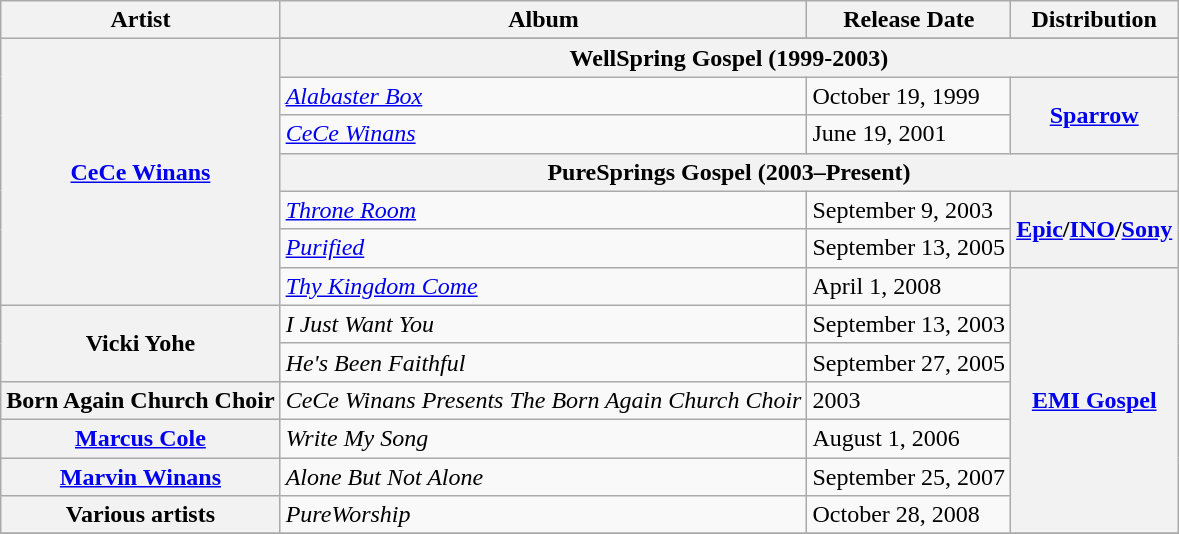<table class=wikitable>
<tr>
<th>Artist</th>
<th>Album</th>
<th>Release Date</th>
<th>Distribution</th>
</tr>
<tr>
<th rowspan=8><a href='#'>CeCe Winans</a></th>
</tr>
<tr>
<th colspan=3>WellSpring Gospel (1999-2003)</th>
</tr>
<tr>
<td><em><a href='#'>Alabaster Box</a></em></td>
<td>October 19, 1999</td>
<th rowspan=2><a href='#'>Sparrow</a></th>
</tr>
<tr>
<td><em><a href='#'>CeCe Winans</a></em></td>
<td>June 19, 2001</td>
</tr>
<tr>
<th colspan=3>PureSprings Gospel (2003–Present)</th>
</tr>
<tr>
<td><em><a href='#'>Throne Room</a></em></td>
<td>September 9, 2003</td>
<th rowspan=2><a href='#'>Epic</a>/<a href='#'>INO</a>/<a href='#'>Sony</a></th>
</tr>
<tr>
<td><em><a href='#'>Purified</a></em></td>
<td>September 13, 2005</td>
</tr>
<tr>
<td><em><a href='#'>Thy Kingdom Come</a></em></td>
<td>April 1, 2008</td>
<th align="center" rowspan="7"><strong><a href='#'>EMI Gospel</a></strong></th>
</tr>
<tr>
<th rowspan=2>Vicki Yohe</th>
<td><em>I Just Want You</em></td>
<td>September 13, 2003</td>
</tr>
<tr>
<td><em>He's Been Faithful</em></td>
<td>September 27, 2005</td>
</tr>
<tr>
<th rowspan=1>Born Again Church Choir</th>
<td><em>CeCe Winans Presents The Born Again Church Choir</em></td>
<td>2003</td>
</tr>
<tr>
<th rowspan=1><a href='#'>Marcus Cole</a></th>
<td><em>Write My Song </em></td>
<td>August 1, 2006</td>
</tr>
<tr>
<th rowspan=1><a href='#'>Marvin Winans</a></th>
<td><em>Alone But Not Alone</em></td>
<td>September 25, 2007</td>
</tr>
<tr>
<th rowspan=1>Various artists</th>
<td><em>PureWorship </em></td>
<td>October 28, 2008</td>
</tr>
<tr>
</tr>
</table>
